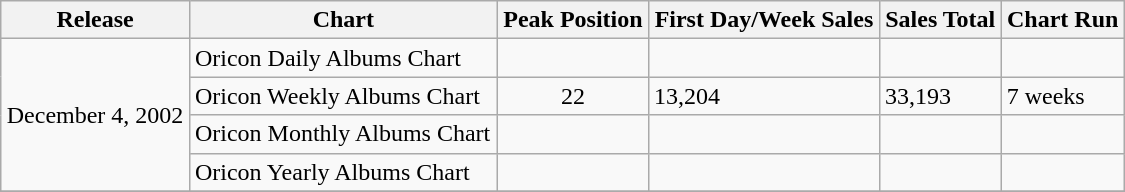<table class="wikitable" width="750px">
<tr>
<th align="left">Release</th>
<th align="left">Chart</th>
<th align="left">Peak Position</th>
<th align="left">First Day/Week Sales</th>
<th align="left">Sales Total</th>
<th align="left">Chart Run</th>
</tr>
<tr>
<td align="center" rowspan="4">December 4, 2002</td>
<td align="left">Oricon Daily Albums Chart</td>
<td align="center"></td>
<td align="left"></td>
<td align="left"></td>
<td align="left"></td>
</tr>
<tr>
<td align="left">Oricon Weekly Albums Chart</td>
<td align="center">22</td>
<td align="left">13,204</td>
<td align="left">33,193</td>
<td align="left">7 weeks</td>
</tr>
<tr>
<td align="left">Oricon Monthly Albums Chart</td>
<td align="center"></td>
<td align="left"></td>
<td align="left"></td>
<td align="left"></td>
</tr>
<tr>
<td align="left">Oricon Yearly Albums Chart</td>
<td align="center"></td>
<td align="left"></td>
<td align="left"></td>
<td align="left"></td>
</tr>
<tr>
</tr>
</table>
